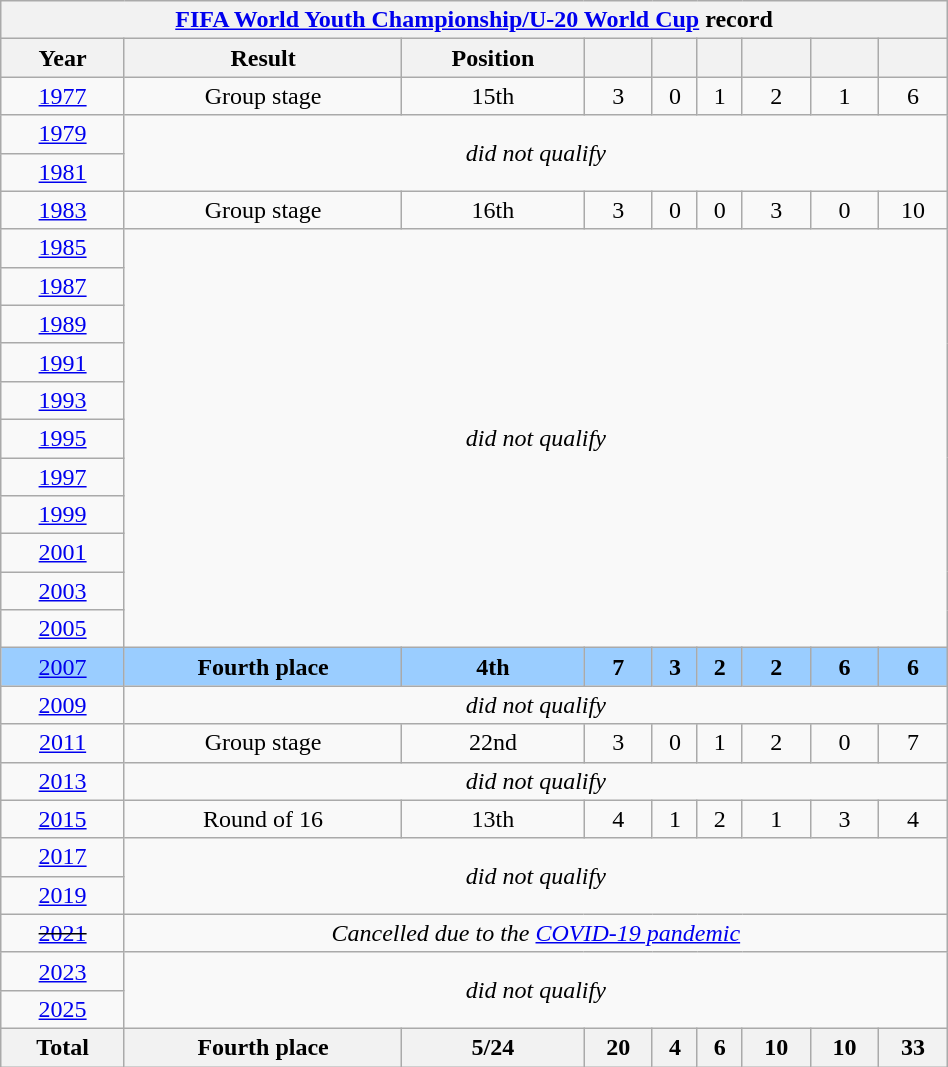<table class="wikitable" style="text-align: center; width:50%;">
<tr>
<th colspan=9><a href='#'>FIFA World Youth Championship/U-20 World Cup</a> record</th>
</tr>
<tr>
<th>Year</th>
<th>Result</th>
<th>Position</th>
<th></th>
<th></th>
<th></th>
<th></th>
<th></th>
<th></th>
</tr>
<tr>
<td> <a href='#'>1977</a></td>
<td>Group stage</td>
<td>15th</td>
<td>3</td>
<td>0</td>
<td>1</td>
<td>2</td>
<td>1</td>
<td>6</td>
</tr>
<tr>
<td> <a href='#'>1979</a></td>
<td rowspan=2 colspan=8><em>did not qualify</em></td>
</tr>
<tr>
<td> <a href='#'>1981</a></td>
</tr>
<tr>
<td> <a href='#'>1983</a></td>
<td>Group stage</td>
<td>16th</td>
<td>3</td>
<td>0</td>
<td>0</td>
<td>3</td>
<td>0</td>
<td>10</td>
</tr>
<tr>
<td> <a href='#'>1985</a></td>
<td rowspan=11 colspan=8><em>did not qualify</em></td>
</tr>
<tr>
<td> <a href='#'>1987</a></td>
</tr>
<tr>
<td> <a href='#'>1989</a></td>
</tr>
<tr>
<td> <a href='#'>1991</a></td>
</tr>
<tr>
<td> <a href='#'>1993</a></td>
</tr>
<tr>
<td> <a href='#'>1995</a></td>
</tr>
<tr>
<td> <a href='#'>1997</a></td>
</tr>
<tr>
<td> <a href='#'>1999</a></td>
</tr>
<tr>
<td> <a href='#'>2001</a></td>
</tr>
<tr>
<td> <a href='#'>2003</a></td>
</tr>
<tr>
<td> <a href='#'>2005</a></td>
</tr>
<tr style="background:#9acdff;">
<td> <a href='#'>2007</a></td>
<td><strong>Fourth place</strong></td>
<td><strong>4th</strong></td>
<td><strong>7</strong></td>
<td><strong>3</strong></td>
<td><strong>2</strong></td>
<td><strong>2</strong></td>
<td><strong>6</strong></td>
<td><strong>6</strong></td>
</tr>
<tr>
<td> <a href='#'>2009</a></td>
<td colspan=8><em>did not qualify</em></td>
</tr>
<tr>
<td> <a href='#'>2011</a></td>
<td>Group stage</td>
<td>22nd</td>
<td>3</td>
<td>0</td>
<td>1</td>
<td>2</td>
<td>0</td>
<td>7</td>
</tr>
<tr>
<td> <a href='#'>2013</a></td>
<td colspan=8><em>did not qualify</em></td>
</tr>
<tr>
<td> <a href='#'>2015</a></td>
<td>Round of 16</td>
<td>13th</td>
<td>4</td>
<td>1</td>
<td>2</td>
<td>1</td>
<td>3</td>
<td>4</td>
</tr>
<tr>
<td> <a href='#'>2017</a></td>
<td rowspan=2 colspan=8><em>did not qualify</em></td>
</tr>
<tr>
<td> <a href='#'>2019</a></td>
</tr>
<tr>
<td> <s><a href='#'>2021</a></s></td>
<td colspan=8><em>Cancelled due to the <a href='#'>COVID-19 pandemic</a></em></td>
</tr>
<tr>
<td> <a href='#'>2023</a></td>
<td rowspan=2 colspan=8><em>did not qualify</em></td>
</tr>
<tr>
<td> <a href='#'>2025</a></td>
</tr>
<tr>
<th>Total</th>
<th>Fourth place</th>
<th>5/24</th>
<th>20</th>
<th>4</th>
<th>6</th>
<th>10</th>
<th>10</th>
<th>33</th>
</tr>
</table>
